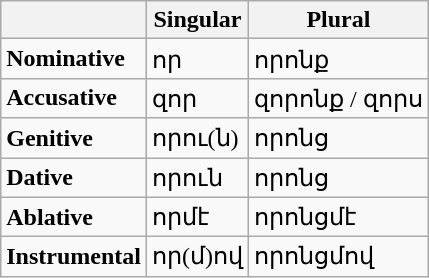<table class="wikitable">
<tr>
<th></th>
<th>Singular</th>
<th>Plural</th>
</tr>
<tr>
<td><strong>Nominative</strong></td>
<td>որ</td>
<td>որոնք</td>
</tr>
<tr>
<td><strong>Accusative</strong></td>
<td>զոր</td>
<td>զորոնք / զորս</td>
</tr>
<tr>
<td><strong>Genitive</strong></td>
<td>որու(ն)</td>
<td>որոնց</td>
</tr>
<tr>
<td><strong>Dative</strong></td>
<td>որուն</td>
<td>որոնց</td>
</tr>
<tr>
<td><strong>Ablative</strong></td>
<td>որմէ</td>
<td>որոնցմէ</td>
</tr>
<tr>
<td><strong>Instrumental</strong></td>
<td>որ(մ)ով</td>
<td>որոնցմով</td>
</tr>
</table>
